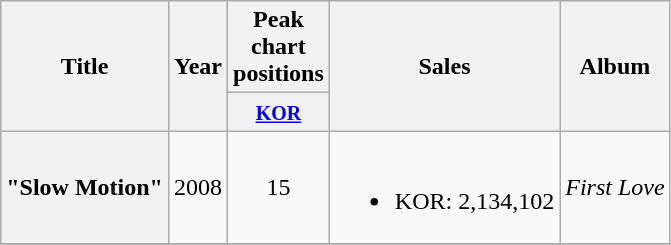<table class="wikitable plainrowheaders" style="text-align:center;">
<tr>
<th rowspan="2">Title</th>
<th rowspan="2">Year</th>
<th>Peak chart positions</th>
<th rowspan="2">Sales</th>
<th rowspan="2">Album</th>
</tr>
<tr>
<th width="35"><small><a href='#'>KOR</a></small><br></th>
</tr>
<tr>
<th scope="row">"Slow Motion"</th>
<td>2008</td>
<td>15</td>
<td><br><ul><li>KOR: 2,134,102</li></ul></td>
<td><em>First Love</em></td>
</tr>
<tr>
</tr>
</table>
